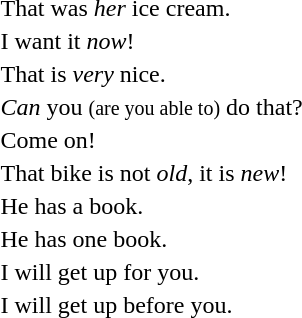<table>
<tr>
<td></td>
<td>That was <em>her</em> ice cream.</td>
</tr>
<tr>
<td></td>
<td>I want it <em>now</em>!</td>
</tr>
<tr>
<td></td>
<td>That is <em>very</em> nice.</td>
</tr>
<tr>
<td></td>
<td><em>Can</em> you <small>(are you able to)</small> do that?</td>
</tr>
<tr>
<td></td>
<td>Come on!</td>
</tr>
<tr>
<td></td>
<td>That bike is not <em>old</em>, it is <em>new</em>!</td>
</tr>
<tr>
<td></td>
<td>He has a book.</td>
</tr>
<tr>
<td></td>
<td>He has one book.</td>
</tr>
<tr>
<td></td>
<td>I will get up for you.</td>
</tr>
<tr>
<td></td>
<td>I will get up before you.</td>
</tr>
</table>
